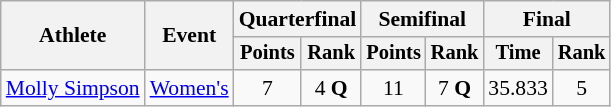<table class="wikitable" style="font-size:90%;">
<tr>
<th rowspan=2>Athlete</th>
<th rowspan=2>Event</th>
<th colspan=2>Quarterfinal</th>
<th colspan=2>Semifinal</th>
<th colspan=2>Final</th>
</tr>
<tr style="font-size:95%">
<th>Points</th>
<th>Rank</th>
<th>Points</th>
<th>Rank</th>
<th>Time</th>
<th>Rank</th>
</tr>
<tr align=center>
<td align=left><a href='#'>Molly Simpson</a></td>
<td align=left><a href='#'>Women's</a></td>
<td>7</td>
<td>4 <strong>Q</strong></td>
<td>11</td>
<td>7 <strong>Q</strong></td>
<td>35.833</td>
<td>5</td>
</tr>
</table>
